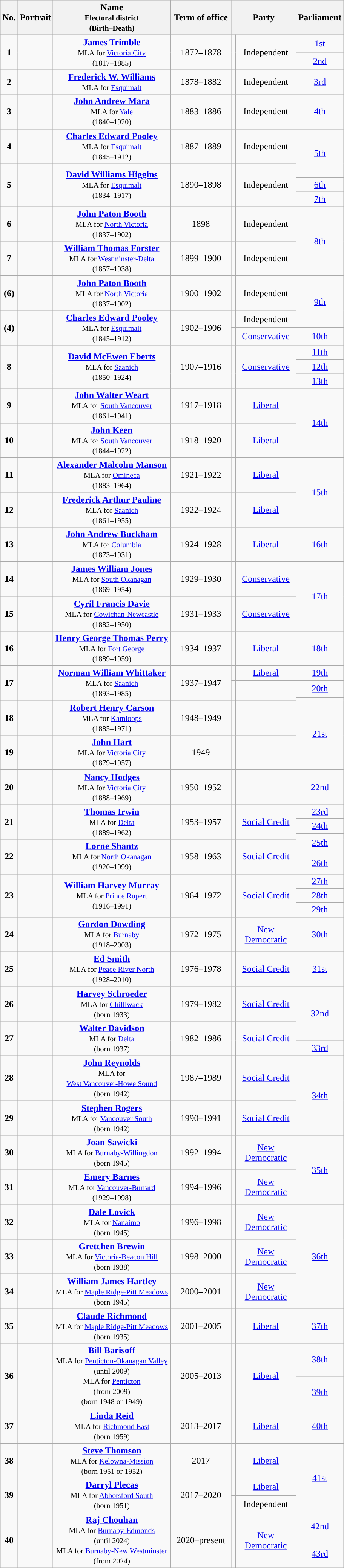<table class="wikitable" style="text-align:center">
<tr>
<th>No.</th>
<th scope="col">Portrait</th>
<th scope="col" width="200px">Name<br><small>Electoral district<br>(Birth–Death)</small></th>
<th scope="col" width="100px">Term of office</th>
<th colspan="2">Party</th>
<th>Parliament</th>
</tr>
<tr>
<td rowspan="2"><strong>1</strong></td>
<td rowspan="2"></td>
<td rowspan="2"><a href='#'><strong>James Trimble</strong></a><br><small>MLA for <a href='#'>Victoria City</a></small><br><small>(1817–1885)</small></td>
<td rowspan="2">1872–1878</td>
<td rowspan="2" style="background:"></td>
<td rowspan="2" width="100px">Independent</td>
<td><a href='#'>1st</a></td>
</tr>
<tr>
<td><a href='#'>2nd</a></td>
</tr>
<tr>
<td><strong>2</strong></td>
<td></td>
<td><strong><a href='#'>Frederick W. Williams</a></strong><br><small>MLA for <a href='#'>Esquimalt</a></small></td>
<td>1878–1882</td>
<td style="background:"></td>
<td>Independent</td>
<td><a href='#'>3rd</a></td>
</tr>
<tr>
<td><strong>3</strong></td>
<td></td>
<td><strong><a href='#'>John Andrew Mara</a></strong><br><small>MLA for <a href='#'>Yale</a></small><br><small>(1840–1920)</small></td>
<td>1883–1886</td>
<td style="background:"></td>
<td>Independent</td>
<td><a href='#'>4th</a></td>
</tr>
<tr>
<td><strong>4</strong></td>
<td></td>
<td><strong><a href='#'>Charles Edward Pooley</a></strong><br><small>MLA for <a href='#'>Esquimalt</a></small><br><small>(1845–1912)</small></td>
<td>1887–1889</td>
<td style="background:"></td>
<td>Independent</td>
<td rowspan="2"><a href='#'>5th</a></td>
</tr>
<tr style="height:25px">
<td rowspan="3"><strong>5</strong></td>
<td rowspan="3"></td>
<td rowspan="3"><strong><a href='#'>David Williams Higgins</a></strong><br><small>MLA for <a href='#'>Esquimalt</a></small><br><small>(1834–1917)</small></td>
<td rowspan="3">1890–1898</td>
<td rowspan="3" style="background:"></td>
<td rowspan="3">Independent</td>
</tr>
<tr>
<td><a href='#'>6th</a></td>
</tr>
<tr>
<td><a href='#'>7th</a></td>
</tr>
<tr>
<td><strong>6</strong></td>
<td></td>
<td><strong><a href='#'>John Paton Booth</a></strong><br><small>MLA for <a href='#'>North Victoria</a></small><br><small>(1837–1902)</small></td>
<td>1898</td>
<td style="background:"></td>
<td>Independent</td>
<td rowspan="2"><a href='#'>8th</a></td>
</tr>
<tr>
<td><strong>7</strong></td>
<td></td>
<td><strong><a href='#'>William Thomas Forster</a></strong><br><small>MLA for <a href='#'>Westminster-Delta</a></small><br><small>(1857–1938)</small></td>
<td>1899–1900</td>
<td style="background:"></td>
<td>Independent</td>
</tr>
<tr>
<td><strong>(6)</strong></td>
<td></td>
<td><strong><a href='#'>John Paton Booth</a></strong><br><small>MLA for <a href='#'>North Victoria</a></small><br><small>(1837–1902)</small></td>
<td>1900–1902</td>
<td style="background:"></td>
<td>Independent</td>
<td rowspan="2"><a href='#'>9th</a></td>
</tr>
<tr>
<td rowspan="2"><strong>(4)</strong></td>
<td rowspan="2"></td>
<td rowspan="2"><strong><a href='#'>Charles Edward Pooley</a></strong><br><small>MLA for <a href='#'>Esquimalt</a></small><br><small>(1845–1912)</small></td>
<td rowspan="2">1902–1906</td>
<td style="background:"></td>
<td>Independent</td>
</tr>
<tr>
<td style="background:"></td>
<td><a href='#'>Conservative</a></td>
<td><a href='#'>10th</a></td>
</tr>
<tr>
<td rowspan="3"><strong>8</strong></td>
<td rowspan="3"></td>
<td rowspan="3"><strong><a href='#'>David McEwen Eberts</a></strong><br><small>MLA for <a href='#'>Saanich</a></small><br><small>(1850–1924)</small></td>
<td rowspan="3">1907–1916</td>
<td rowspan="3" style="background:"></td>
<td rowspan="3"><a href='#'>Conservative</a></td>
<td><a href='#'>11th</a></td>
</tr>
<tr>
<td><a href='#'>12th</a></td>
</tr>
<tr>
<td><a href='#'>13th</a></td>
</tr>
<tr>
<td><strong>9</strong></td>
<td></td>
<td><strong><a href='#'>John Walter Weart</a></strong><br><small>MLA for <a href='#'>South Vancouver</a></small><br><small>(1861–1941)</small></td>
<td>1917–1918</td>
<td style="background:"></td>
<td><a href='#'>Liberal</a></td>
<td rowspan="2"><a href='#'>14th</a></td>
</tr>
<tr>
<td><strong>10</strong></td>
<td></td>
<td><a href='#'><strong>John Keen</strong></a><br><small>MLA for <a href='#'>South Vancouver</a></small><br><small>(1844–1922)</small></td>
<td>1918–1920</td>
<td style="background:"></td>
<td><a href='#'>Liberal</a></td>
</tr>
<tr>
<td><strong>11</strong></td>
<td></td>
<td><strong><a href='#'>Alexander Malcolm Manson</a></strong><br><small>MLA for <a href='#'>Omineca</a></small><br><small>(1883–1964)</small></td>
<td>1921–1922</td>
<td style="background:"></td>
<td><a href='#'>Liberal</a></td>
<td rowspan="2"><a href='#'>15th</a></td>
</tr>
<tr>
<td><strong>12</strong></td>
<td></td>
<td><strong><a href='#'>Frederick Arthur Pauline</a></strong><br><small>MLA for <a href='#'>Saanich</a></small><br><small>(1861–1955)</small></td>
<td>1922–1924</td>
<td style="background:"></td>
<td><a href='#'>Liberal</a></td>
</tr>
<tr>
<td><strong>13</strong></td>
<td></td>
<td><strong><a href='#'>John Andrew Buckham</a></strong><br><small>MLA for <a href='#'>Columbia</a></small><br><small>(1873–1931)</small></td>
<td>1924–1928</td>
<td style="background:"></td>
<td><a href='#'>Liberal</a></td>
<td><a href='#'>16th</a></td>
</tr>
<tr>
<td><strong>14</strong></td>
<td></td>
<td><strong><a href='#'>James William Jones</a></strong><br><small>MLA for <a href='#'>South Okanagan</a></small><br><small>(1869–1954)</small></td>
<td>1929–1930</td>
<td style="background:"></td>
<td><a href='#'>Conservative</a></td>
<td rowspan="2"><a href='#'>17th</a></td>
</tr>
<tr>
<td><strong>15</strong></td>
<td></td>
<td><strong><a href='#'>Cyril Francis Davie</a></strong><br><small>MLA for <a href='#'>Cowichan-Newcastle</a></small><br><small>(1882–1950)</small></td>
<td>1931–1933</td>
<td style="background:"></td>
<td><a href='#'>Conservative</a></td>
</tr>
<tr>
<td><strong>16</strong></td>
<td></td>
<td><strong><a href='#'>Henry George Thomas Perry</a></strong><br><small>MLA for <a href='#'>Fort George</a></small><br><small>(1889–1959)</small></td>
<td>1934–1937</td>
<td style="background:"></td>
<td><a href='#'>Liberal</a></td>
<td><a href='#'>18th</a></td>
</tr>
<tr>
<td rowspan="3"><strong>17</strong></td>
<td rowspan="3"></td>
<td rowspan="3"><strong><a href='#'>Norman William Whittaker</a></strong><br><small>MLA for <a href='#'>Saanich</a></small><br><small>(1893–1985)</small></td>
<td rowspan="3">1937–1947</td>
<td style="background:"></td>
<td><a href='#'>Liberal</a></td>
<td><a href='#'>19th</a></td>
</tr>
<tr>
<td rowspan="2" style="background:"></td>
<td rowspan="2"></td>
<td><a href='#'>20th</a></td>
</tr>
<tr>
<td rowspan="3"><a href='#'>21st</a></td>
</tr>
<tr>
<td><strong>18</strong></td>
<td></td>
<td><strong><a href='#'>Robert Henry Carson</a></strong><br><small>MLA for <a href='#'>Kamloops</a></small><br><small>(1885–1971)</small></td>
<td>1948–1949</td>
<td style="background:"></td>
<td></td>
</tr>
<tr>
<td><strong>19</strong></td>
<td></td>
<td><a href='#'><strong>John Hart</strong></a><br><small>MLA for <a href='#'>Victoria City</a></small><br><small>(1879–1957)</small></td>
<td>1949</td>
<td style="background:"></td>
<td></td>
</tr>
<tr>
<td><strong>20</strong></td>
<td></td>
<td><strong><a href='#'>Nancy Hodges</a></strong><br><small>MLA for <a href='#'>Victoria City</a></small><br><small>(1888–1969)</small></td>
<td>1950–1952</td>
<td style="background:"></td>
<td></td>
<td><a href='#'>22nd</a></td>
</tr>
<tr>
<td rowspan="3"><strong>21</strong></td>
<td rowspan="3"></td>
<td rowspan="3"><a href='#'><strong>Thomas Irwin</strong></a><br><small>MLA for <a href='#'>Delta</a></small><br><small>(1889–1962)</small></td>
<td rowspan="3">1953–1957</td>
<td rowspan="3" style="background:"></td>
<td rowspan="3"><a href='#'>Social Credit</a></td>
<td><a href='#'>23rd</a></td>
</tr>
<tr>
<td><a href='#'>24th</a></td>
</tr>
<tr>
<td rowspan="2"><a href='#'>25th</a></td>
</tr>
<tr>
<td rowspan="2"><strong>22</strong></td>
<td rowspan="2"></td>
<td rowspan="2"><strong><a href='#'>Lorne Shantz</a></strong><br><small>MLA for <a href='#'>North Okanagan</a></small><br><small>(1920–1999)</small></td>
<td rowspan="2">1958–1963</td>
<td rowspan="2" style="background:"></td>
<td rowspan="2"><a href='#'>Social Credit</a></td>
</tr>
<tr>
<td><a href='#'>26th</a></td>
</tr>
<tr>
<td rowspan="3"><strong>23</strong></td>
<td rowspan="3"></td>
<td rowspan="3"><strong><a href='#'>William Harvey Murray</a></strong><br><small>MLA for <a href='#'>Prince Rupert</a></small><br><small>(1916–1991)</small></td>
<td rowspan="3">1964–1972</td>
<td rowspan="3" style="background:"></td>
<td rowspan="3"><a href='#'>Social Credit</a></td>
<td><a href='#'>27th</a></td>
</tr>
<tr>
<td><a href='#'>28th</a></td>
</tr>
<tr>
<td><a href='#'>29th</a></td>
</tr>
<tr>
<td><strong>24</strong></td>
<td></td>
<td><strong><a href='#'>Gordon Dowding</a></strong><br><small>MLA for <a href='#'>Burnaby</a></small><br><small>(1918–2003)</small></td>
<td>1972–1975</td>
<td style="background:"></td>
<td><a href='#'>New Democratic</a></td>
<td><a href='#'>30th</a></td>
</tr>
<tr>
<td><strong>25</strong></td>
<td></td>
<td><a href='#'><strong>Ed Smith</strong></a><br><small>MLA for <a href='#'>Peace River North</a></small><br><small>(1928–2010)</small></td>
<td>1976–1978</td>
<td style="background:"></td>
<td><a href='#'>Social Credit</a></td>
<td><a href='#'>31st</a></td>
</tr>
<tr>
<td><strong>26</strong></td>
<td></td>
<td><strong><a href='#'>Harvey Schroeder</a></strong><br><small>MLA for <a href='#'>Chilliwack</a></small><br><small>(born 1933)</small></td>
<td>1979–1982</td>
<td style="background:"></td>
<td><a href='#'>Social Credit</a></td>
<td rowspan="2"><a href='#'>32nd</a></td>
</tr>
<tr style="height:35px">
<td rowspan="2"><strong>27</strong></td>
<td rowspan="2"></td>
<td rowspan="2"><a href='#'><strong>Walter Davidson</strong></a><br><small>MLA for <a href='#'>Delta</a></small><br><small>(born 1937)</small></td>
<td rowspan="2">1982–1986</td>
<td rowspan="2" style="background:"></td>
<td rowspan="2"><a href='#'>Social Credit</a></td>
</tr>
<tr>
<td><a href='#'>33rd</a></td>
</tr>
<tr>
<td><strong>28</strong></td>
<td></td>
<td><a href='#'><strong>John Reynolds</strong></a><br><small>MLA for<br><a href='#'>West Vancouver-Howe Sound</a></small><br><small>(born 1942)</small></td>
<td>1987–1989</td>
<td style="background:"></td>
<td><a href='#'>Social Credit</a></td>
<td rowspan="2"><a href='#'>34th</a></td>
</tr>
<tr>
<td><strong>29</strong></td>
<td></td>
<td><a href='#'><strong>Stephen Rogers</strong></a><br><small>MLA for <a href='#'>Vancouver South</a></small><br><small>(born 1942)</small></td>
<td>1990–1991</td>
<td style="background:"></td>
<td><a href='#'>Social Credit</a></td>
</tr>
<tr>
<td><strong>30</strong></td>
<td></td>
<td><strong><a href='#'>Joan Sawicki</a></strong><br><small>MLA for <a href='#'>Burnaby-Willingdon</a></small><br><small>(born 1945)</small></td>
<td>1992–1994</td>
<td style="background:"></td>
<td><a href='#'>New Democratic</a></td>
<td rowspan="2"><a href='#'>35th</a></td>
</tr>
<tr>
<td><strong>31</strong></td>
<td></td>
<td><strong><a href='#'>Emery Barnes</a></strong><br><small>MLA for <a href='#'>Vancouver-Burrard</a></small><br><small>(1929–1998)</small></td>
<td>1994–1996</td>
<td style="background:"></td>
<td><a href='#'>New Democratic</a></td>
</tr>
<tr>
<td><strong>32</strong></td>
<td></td>
<td><strong><a href='#'>Dale Lovick</a></strong><br><small>MLA for <a href='#'>Nanaimo</a></small><br><small>(born 1945)</small></td>
<td>1996–1998</td>
<td style="background:"></td>
<td><a href='#'>New Democratic</a></td>
<td rowspan="3"><a href='#'>36th</a></td>
</tr>
<tr>
<td><strong>33</strong></td>
<td></td>
<td><strong><a href='#'>Gretchen Brewin</a></strong><br><small>MLA for <a href='#'>Victoria-Beacon Hill</a></small><br><small>(born 1938)</small></td>
<td>1998–2000</td>
<td style="background:"></td>
<td><a href='#'>New Democratic</a></td>
</tr>
<tr>
<td><strong>34</strong></td>
<td></td>
<td><strong><a href='#'>William James Hartley</a></strong><br><small>MLA for <a href='#'>Maple Ridge-Pitt Meadows</a></small><br><small>(born 1945)</small></td>
<td>2000–2001</td>
<td style="background:"></td>
<td><a href='#'>New Democratic</a></td>
</tr>
<tr>
<td><strong>35</strong></td>
<td></td>
<td><strong><a href='#'>Claude Richmond</a></strong><br><small>MLA for <a href='#'>Maple Ridge-Pitt Meadows</a></small><br><small>(born 1935)</small></td>
<td>2001–2005</td>
<td style="background:"></td>
<td><a href='#'>Liberal</a></td>
<td><a href='#'>37th</a></td>
</tr>
<tr>
<td rowspan="2"><strong>36</strong></td>
<td rowspan="2"></td>
<td rowspan="2"><strong><a href='#'>Bill Barisoff</a></strong><br><small>MLA for <a href='#'>Penticton-Okanagan Valley</a><br>(until 2009)<br>MLA for <a href='#'>Penticton</a><br>(from 2009)</small><br><small>(born 1948 or 1949)</small></td>
<td rowspan="2">2005–2013</td>
<td rowspan="2" style="background:"></td>
<td rowspan="2"><a href='#'>Liberal</a></td>
<td><a href='#'>38th</a></td>
</tr>
<tr>
<td><a href='#'>39th</a></td>
</tr>
<tr>
<td><strong>37</strong></td>
<td></td>
<td><strong><a href='#'>Linda Reid</a></strong><br><small>MLA for <a href='#'>Richmond East</a></small><br><small>(born 1959)</small></td>
<td>2013–2017</td>
<td style="background:"></td>
<td><a href='#'>Liberal</a></td>
<td><a href='#'>40th</a></td>
</tr>
<tr>
<td><strong>38</strong></td>
<td></td>
<td><a href='#'><strong>Steve Thomson</strong></a><br><small>MLA for <a href='#'>Kelowna-Mission</a></small><br><small>(born 1951 or 1952)</small></td>
<td>2017</td>
<td style="background:"></td>
<td><a href='#'>Liberal</a></td>
<td rowspan="3"><a href='#'>41st</a></td>
</tr>
<tr>
<td rowspan="2"><strong>39</strong></td>
<td rowspan="2"></td>
<td rowspan="2"><strong><a href='#'>Darryl Plecas</a></strong><br><small>MLA for <a href='#'>Abbotsford South</a></small><br><small>(born 1951)</small></td>
<td rowspan="2">2017–2020</td>
<td style="background:"></td>
<td><a href='#'>Liberal</a></td>
</tr>
<tr>
<td style="background:"></td>
<td>Independent</td>
</tr>
<tr>
<td rowspan="2"><strong>40</strong></td>
<td rowspan="2"></td>
<td rowspan="2"><strong><a href='#'>Raj Chouhan</a></strong><br><small>MLA for <a href='#'>Burnaby-Edmonds</a><br>(until 2024)<br>MLA for <a href='#'>Burnaby-New Westminster</a><br>(from 2024)</small></td>
<td rowspan="2">2020–present</td>
<td rowspan="2" style="background:"></td>
<td rowspan="2"><a href='#'>New Democratic</a></td>
<td><a href='#'>42nd</a></td>
</tr>
<tr>
<td><a href='#'>43rd</a></td>
</tr>
</table>
